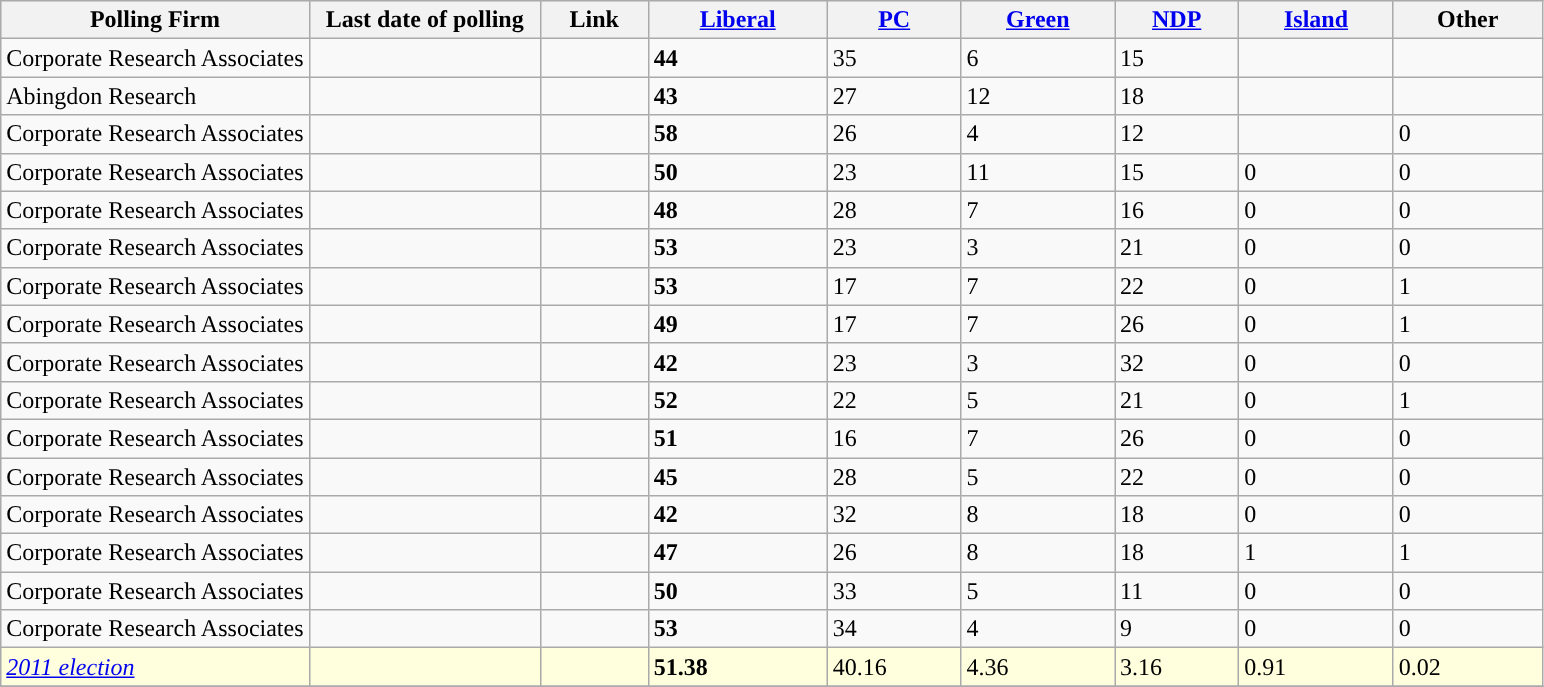<table class="wikitable sortable">
<tr style="background-color:#E9E9E9">
<th width=20%>Polling Firm</th>
<th width=15%>Last date of polling</th>
<th width=7%>Link</th>
<th style="background-color:"><a href='#'>Liberal</a></th>
<th style="background-color:"><a href='#'>PC</a></th>
<th style="background-color:"><a href='#'>Green</a></th>
<th style="background-color:"><a href='#'>NDP</a></th>
<th style="background-color:"><a href='#'>Island</a></th>
<th style="background-color:">Other</th>
</tr>
<tr>
<td>Corporate Research Associates</td>
<td></td>
<td></td>
<td><strong>44</strong></td>
<td>35</td>
<td>6</td>
<td>15</td>
<td></td>
<td></td>
</tr>
<tr>
<td>Abingdon Research</td>
<td></td>
<td></td>
<td><strong>43</strong></td>
<td>27</td>
<td>12</td>
<td>18</td>
<td></td>
<td></td>
</tr>
<tr>
<td>Corporate Research Associates</td>
<td></td>
<td></td>
<td><strong>58</strong></td>
<td>26</td>
<td>4</td>
<td>12</td>
<td></td>
<td>0</td>
</tr>
<tr>
<td>Corporate Research Associates</td>
<td></td>
<td></td>
<td><strong>50</strong></td>
<td>23</td>
<td>11</td>
<td>15</td>
<td>0</td>
<td>0</td>
</tr>
<tr>
<td>Corporate Research Associates</td>
<td></td>
<td></td>
<td><strong>48</strong></td>
<td>28</td>
<td>7</td>
<td>16</td>
<td>0</td>
<td>0</td>
</tr>
<tr>
<td>Corporate Research Associates</td>
<td></td>
<td></td>
<td><strong>53</strong></td>
<td>23</td>
<td>3</td>
<td>21</td>
<td>0</td>
<td>0</td>
</tr>
<tr>
<td>Corporate Research Associates</td>
<td></td>
<td></td>
<td><strong>53</strong></td>
<td>17</td>
<td>7</td>
<td>22</td>
<td>0</td>
<td>1</td>
</tr>
<tr>
<td>Corporate Research Associates</td>
<td></td>
<td></td>
<td><strong>49</strong></td>
<td>17</td>
<td>7</td>
<td>26</td>
<td>0</td>
<td>1</td>
</tr>
<tr>
<td>Corporate Research Associates</td>
<td></td>
<td></td>
<td><strong>42</strong></td>
<td>23</td>
<td>3</td>
<td>32</td>
<td>0</td>
<td>0</td>
</tr>
<tr>
<td>Corporate Research Associates</td>
<td></td>
<td></td>
<td><strong>52</strong></td>
<td>22</td>
<td>5</td>
<td>21</td>
<td>0</td>
<td>1</td>
</tr>
<tr>
<td>Corporate Research Associates</td>
<td></td>
<td></td>
<td><strong>51</strong></td>
<td>16</td>
<td>7</td>
<td>26</td>
<td>0</td>
<td>0</td>
</tr>
<tr>
<td>Corporate Research Associates</td>
<td></td>
<td></td>
<td><strong>45</strong></td>
<td>28</td>
<td>5</td>
<td>22</td>
<td>0</td>
<td>0</td>
</tr>
<tr>
<td>Corporate Research Associates</td>
<td></td>
<td></td>
<td><strong>42</strong></td>
<td>32</td>
<td>8</td>
<td>18</td>
<td>0</td>
<td>0</td>
</tr>
<tr>
<td>Corporate Research Associates</td>
<td></td>
<td></td>
<td><strong>47</strong></td>
<td>26</td>
<td>8</td>
<td>18</td>
<td>1</td>
<td>1</td>
</tr>
<tr>
<td>Corporate Research Associates</td>
<td></td>
<td></td>
<td><strong>50</strong></td>
<td>33</td>
<td>5</td>
<td>11</td>
<td>0</td>
<td>0</td>
</tr>
<tr>
<td>Corporate Research Associates</td>
<td></td>
<td></td>
<td><strong>53</strong></td>
<td>34</td>
<td>4</td>
<td>9</td>
<td>0</td>
<td>0</td>
</tr>
<tr>
<td style="background:#ffd;"><em><a href='#'>2011 election</a></em></td>
<td style="background:#ffd;"></td>
<td style="background:#ffd;"></td>
<td style="background:#ffd;"><strong>51.38</strong></td>
<td style="background:#ffd;">40.16</td>
<td style="background:#ffd;">4.36</td>
<td style="background:#ffd;">3.16</td>
<td style="background:#ffd;">0.91</td>
<td style="background:#ffd;">0.02</td>
</tr>
<tr>
</tr>
</table>
